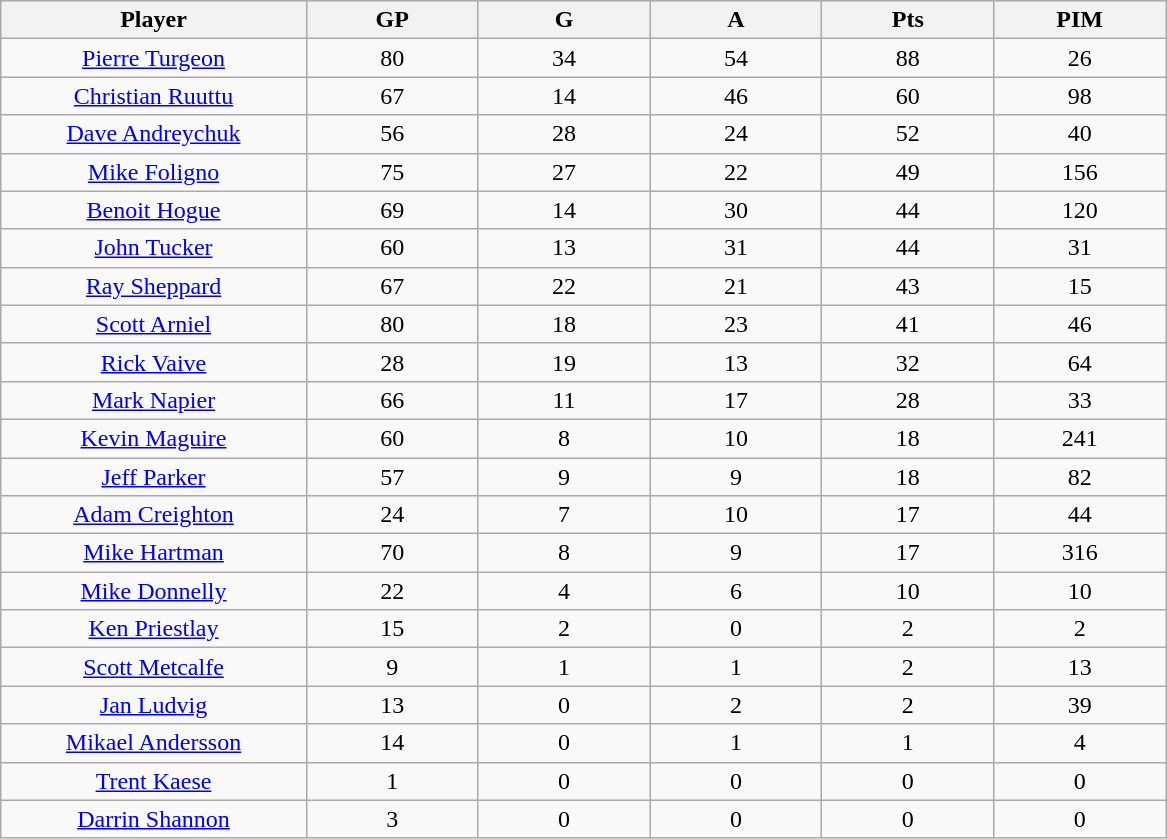<table class="wikitable sortable">
<tr>
<th bgcolor="#DDDDFF" width="16%">Player</th>
<th bgcolor="#DDDDFF" width="9%">GP</th>
<th bgcolor="#DDDDFF" width="9%">G</th>
<th bgcolor="#DDDDFF" width="9%">A</th>
<th bgcolor="#DDDDFF" width="9%">Pts</th>
<th bgcolor="#DDDDFF" width="9%">PIM</th>
</tr>
<tr align="center">
<td><a href='#'>Pierre Turgeon</a></td>
<td>80</td>
<td>34</td>
<td>54</td>
<td>88</td>
<td>26</td>
</tr>
<tr align="center">
<td><a href='#'>Christian Ruuttu</a></td>
<td>67</td>
<td>14</td>
<td>46</td>
<td>60</td>
<td>98</td>
</tr>
<tr align="center">
<td><a href='#'>Dave Andreychuk</a></td>
<td>56</td>
<td>28</td>
<td>24</td>
<td>52</td>
<td>40</td>
</tr>
<tr align="center">
<td><a href='#'>Mike Foligno</a></td>
<td>75</td>
<td>27</td>
<td>22</td>
<td>49</td>
<td>156</td>
</tr>
<tr align="center">
<td><a href='#'>Benoit Hogue</a></td>
<td>69</td>
<td>14</td>
<td>30</td>
<td>44</td>
<td>120</td>
</tr>
<tr align="center">
<td><a href='#'>John Tucker</a></td>
<td>60</td>
<td>13</td>
<td>31</td>
<td>44</td>
<td>31</td>
</tr>
<tr align="center">
<td><a href='#'>Ray Sheppard</a></td>
<td>67</td>
<td>22</td>
<td>21</td>
<td>43</td>
<td>15</td>
</tr>
<tr align="center">
<td><a href='#'>Scott Arniel</a></td>
<td>80</td>
<td>18</td>
<td>23</td>
<td>41</td>
<td>46</td>
</tr>
<tr align="center">
<td><a href='#'>Rick Vaive</a></td>
<td>28</td>
<td>19</td>
<td>13</td>
<td>32</td>
<td>64</td>
</tr>
<tr align="center">
<td><a href='#'>Mark Napier</a></td>
<td>66</td>
<td>11</td>
<td>17</td>
<td>28</td>
<td>33</td>
</tr>
<tr align="center">
<td><a href='#'>Kevin Maguire</a></td>
<td>60</td>
<td>8</td>
<td>10</td>
<td>18</td>
<td>241</td>
</tr>
<tr align="center">
<td><a href='#'>Jeff Parker</a></td>
<td>57</td>
<td>9</td>
<td>9</td>
<td>18</td>
<td>82</td>
</tr>
<tr align="center">
<td><a href='#'>Adam Creighton</a></td>
<td>24</td>
<td>7</td>
<td>10</td>
<td>17</td>
<td>44</td>
</tr>
<tr align="center">
<td><a href='#'>Mike Hartman</a></td>
<td>70</td>
<td>8</td>
<td>9</td>
<td>17</td>
<td>316</td>
</tr>
<tr align="center">
<td><a href='#'>Mike Donnelly</a></td>
<td>22</td>
<td>4</td>
<td>6</td>
<td>10</td>
<td>10</td>
</tr>
<tr align="center">
<td><a href='#'>Ken Priestlay</a></td>
<td>15</td>
<td>2</td>
<td>0</td>
<td>2</td>
<td>2</td>
</tr>
<tr align="center">
<td><a href='#'>Scott Metcalfe</a></td>
<td>9</td>
<td>1</td>
<td>1</td>
<td>2</td>
<td>13</td>
</tr>
<tr align="center">
<td><a href='#'>Jan Ludvig</a></td>
<td>13</td>
<td>0</td>
<td>2</td>
<td>2</td>
<td>39</td>
</tr>
<tr align="center">
<td><a href='#'>Mikael Andersson</a></td>
<td>14</td>
<td>0</td>
<td>1</td>
<td>1</td>
<td>4</td>
</tr>
<tr align="center">
<td><a href='#'>Trent Kaese</a></td>
<td>1</td>
<td>0</td>
<td>0</td>
<td>0</td>
<td>0</td>
</tr>
<tr align="center">
<td><a href='#'>Darrin Shannon</a></td>
<td>3</td>
<td>0</td>
<td>0</td>
<td>0</td>
<td>0</td>
</tr>
</table>
